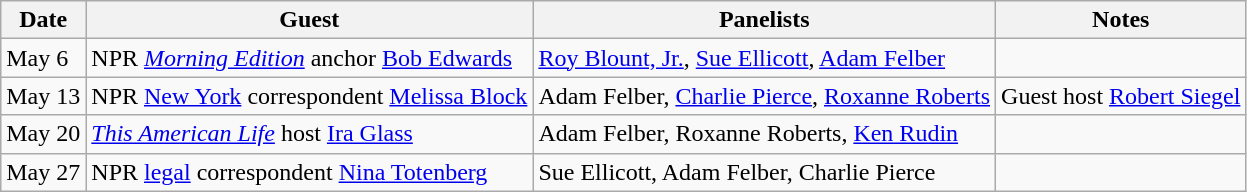<table class="wikitable">
<tr>
<th>Date</th>
<th>Guest</th>
<th>Panelists</th>
<th>Notes</th>
</tr>
<tr>
<td>May 6</td>
<td>NPR <em><a href='#'>Morning Edition</a></em> anchor <a href='#'>Bob Edwards</a></td>
<td><a href='#'>Roy Blount, Jr.</a>, <a href='#'>Sue Ellicott</a>, <a href='#'>Adam Felber</a></td>
<td></td>
</tr>
<tr>
<td>May 13</td>
<td>NPR <a href='#'>New York</a> correspondent <a href='#'>Melissa Block</a></td>
<td>Adam Felber, <a href='#'>Charlie Pierce</a>, <a href='#'>Roxanne Roberts</a></td>
<td>Guest host <a href='#'>Robert Siegel</a></td>
</tr>
<tr>
<td>May 20</td>
<td><em><a href='#'>This American Life</a></em> host <a href='#'>Ira Glass</a></td>
<td>Adam Felber, Roxanne Roberts, <a href='#'>Ken Rudin</a></td>
<td></td>
</tr>
<tr>
<td>May 27</td>
<td>NPR <a href='#'>legal</a> correspondent <a href='#'>Nina Totenberg</a></td>
<td>Sue Ellicott, Adam Felber, Charlie Pierce</td>
<td></td>
</tr>
</table>
